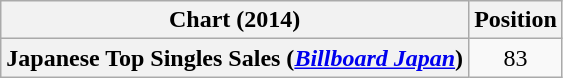<table class="wikitable sortable plainrowheaders" style="text-align:center">
<tr>
<th scope="col">Chart (2014)</th>
<th scope="col">Position</th>
</tr>
<tr>
<th scope="row">Japanese Top Singles Sales (<em><a href='#'>Billboard Japan</a></em>)</th>
<td>83</td>
</tr>
</table>
